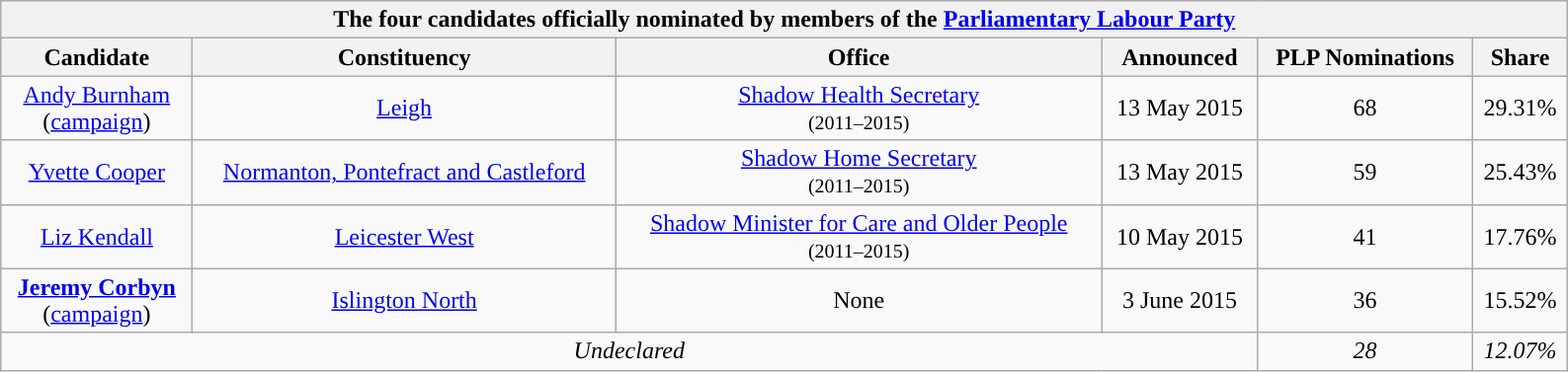<table class ="wikitable">
<tr>
<th style="background:#f1f1f1; width:1050px;" colspan="30">The four candidates officially nominated by members of the <a href='#'>Parliamentary Labour Party</a></th>
</tr>
<tr>
<th>Candidate</th>
<th>Constituency</th>
<th>Office</th>
<th>Announced</th>
<th>PLP Nominations</th>
<th>Share</th>
</tr>
<tr style="text-align: center;"  |>
<td><a href='#'>Andy Burnham</a><br>(<a href='#'>campaign</a>)</td>
<td><a href='#'>Leigh</a></td>
<td><a href='#'>Shadow Health Secretary</a><br><small>(2011–2015)</small></td>
<td>13 May 2015</td>
<td>68</td>
<td>29.31%</td>
</tr>
<tr style="text-align: center;"  |>
<td><a href='#'>Yvette Cooper</a></td>
<td><a href='#'>Normanton, Pontefract and Castleford</a></td>
<td><a href='#'>Shadow Home Secretary</a><br><small>(2011–2015)</small></td>
<td>13 May 2015</td>
<td>59</td>
<td>25.43%</td>
</tr>
<tr style="text-align: center;"  |>
<td><a href='#'>Liz Kendall</a></td>
<td><a href='#'>Leicester West</a></td>
<td><a href='#'>Shadow Minister for Care and Older People</a><br><small>(2011–2015)</small></td>
<td>10 May 2015</td>
<td>41</td>
<td>17.76%</td>
</tr>
<tr style="text-align: center;"  |>
<td><strong><a href='#'>Jeremy Corbyn</a></strong><br>(<a href='#'>campaign</a>)</td>
<td><a href='#'>Islington North</a></td>
<td>None</td>
<td>3 June 2015</td>
<td>36</td>
<td>15.52%</td>
</tr>
<tr style="background-color: ">
<td colspan="4" style="text-align: center;"><em>Undeclared</em></td>
<td style="text-align: center;"><em>28</em></td>
<td style="text-align: center;"><em>12.07%</em></td>
</tr>
</table>
